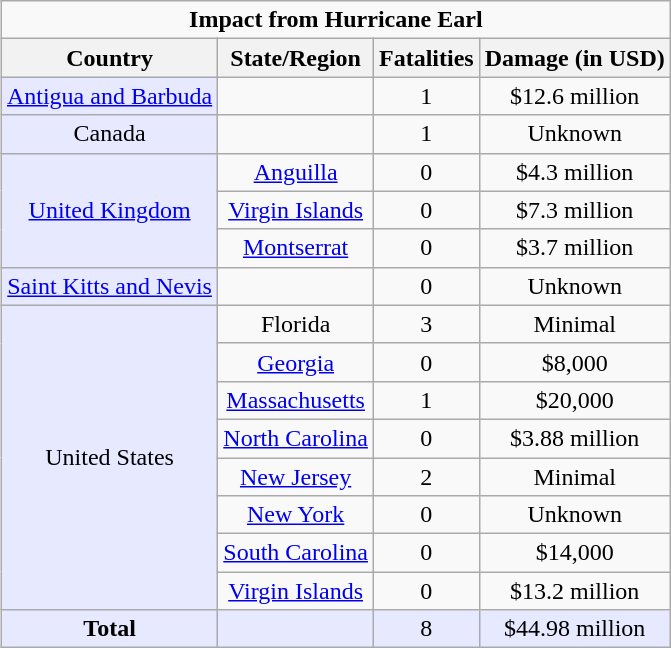<table class="wikitable" style="float:right; margin:0 1em 0.5em;">
<tr>
<td colspan="5" style="text-align:center;"><strong>Impact from Hurricane Earl</strong></td>
</tr>
<tr>
<th>Country</th>
<th>State/Region</th>
<th>Fatalities</th>
<th>Damage (in USD)</th>
</tr>
<tr style="text-align:center;">
<td style="background:#e6e9ff;"><a href='#'>Antigua and Barbuda</a></td>
<td></td>
<td>1</td>
<td>$12.6 million</td>
</tr>
<tr style="text-align:center;">
<td style="background:#e6e9ff;">Canada</td>
<td></td>
<td>1</td>
<td>Unknown</td>
</tr>
<tr style="text-align:center;">
<td style="background:#e6e9ff;" = rowspan="3"><a href='#'>United Kingdom</a></td>
<td><a href='#'>Anguilla</a></td>
<td>0</td>
<td>$4.3 million</td>
</tr>
<tr style="text-align:center;">
<td><a href='#'>Virgin Islands</a></td>
<td>0</td>
<td>$7.3 million</td>
</tr>
<tr style="text-align:center;">
<td><a href='#'>Montserrat</a></td>
<td>0</td>
<td>$3.7 million</td>
</tr>
<tr style="text-align:center;">
<td style="background:#e6e9ff;"><a href='#'>Saint Kitts and Nevis</a></td>
<td></td>
<td>0</td>
<td>Unknown</td>
</tr>
<tr style="text-align:center;">
<td style="background:#e6e9ff;" = rowspan="8">United States</td>
<td>Florida</td>
<td>3</td>
<td>Minimal</td>
</tr>
<tr style="text-align:center;">
<td><a href='#'>Georgia</a></td>
<td>0</td>
<td>$8,000</td>
</tr>
<tr style="text-align:center;">
<td><a href='#'>Massachusetts</a></td>
<td>1</td>
<td>$20,000</td>
</tr>
<tr style="text-align:center;">
<td><a href='#'>North Carolina</a></td>
<td>0</td>
<td>$3.88 million</td>
</tr>
<tr style="text-align:center;">
<td><a href='#'>New Jersey</a></td>
<td>2</td>
<td>Minimal</td>
</tr>
<tr style="text-align:center;">
<td><a href='#'>New York</a></td>
<td>0</td>
<td>Unknown</td>
</tr>
<tr style="text-align:center;">
<td><a href='#'>South Carolina</a></td>
<td>0</td>
<td>$14,000</td>
</tr>
<tr style="text-align:center;">
<td><a href='#'>Virgin Islands</a></td>
<td>0</td>
<td>$13.2 million</td>
</tr>
<tr style="text-align:center; background:#e6e9ff;">
<td><strong>Total</strong></td>
<td></td>
<td>8</td>
<td>$44.98 million</td>
</tr>
</table>
